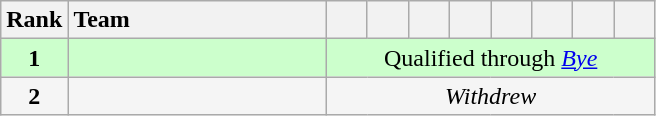<table class="wikitable" style="text-align:center">
<tr>
<th width=30>Rank</th>
<th style="width:165px; text-align:left;">Team</th>
<th width=20></th>
<th width=20></th>
<th width=20></th>
<th width=20></th>
<th width=20></th>
<th width=20></th>
<th width=20></th>
<th width=20></th>
</tr>
<tr style="text-align:center; background:#cfc;">
<td><strong>1</strong></td>
<td style="text-align:left;"></td>
<td colspan=8 style="text-align:center;">Qualified through <em><a href='#'>Bye</a></em></td>
</tr>
<tr style="text-align:center; background:#f5f5f5;">
<td><strong>2</strong></td>
<td style="text-align:left;"></td>
<td colspan=8 style="text-align:center;"><em>Withdrew</em></td>
</tr>
</table>
